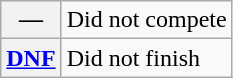<table class="wikitable">
<tr>
<th scope="row">—</th>
<td>Did not compete</td>
</tr>
<tr>
<th scope="row"><a href='#'>DNF</a></th>
<td>Did not finish</td>
</tr>
</table>
